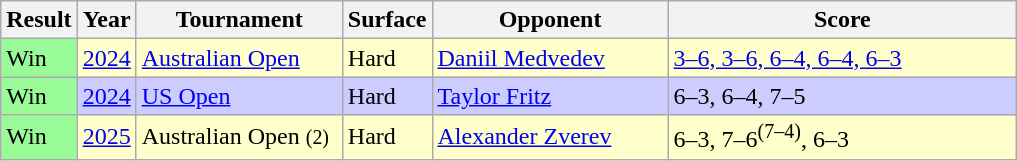<table class="sortable wikitable">
<tr>
<th>Result</th>
<th>Year</th>
<th width=130>Tournament</th>
<th>Surface</th>
<th width=150>Opponent</th>
<th width=225 class="unsortable">Score</th>
</tr>
<tr style=background:#ffc>
<td bgcolor=98fb98>Win</td>
<td><a href='#'>2024</a></td>
<td><a href='#'>Australian Open</a></td>
<td>Hard</td>
<td> <a href='#'>Daniil Medvedev</a></td>
<td><a href='#'>3–6, 3–6, 6–4, 6–4, 6–3</a></td>
</tr>
<tr style=background:#ccf>
<td bgcolor=98fb98>Win</td>
<td><a href='#'>2024</a></td>
<td><a href='#'>US Open</a></td>
<td>Hard</td>
<td> <a href='#'>Taylor Fritz</a></td>
<td>6–3, 6–4, 7–5</td>
</tr>
<tr style=background:#ffc>
<td bgcolor=98fb98>Win</td>
<td><a href='#'>2025</a></td>
<td>Australian Open <small>(2)</small></td>
<td>Hard</td>
<td> <a href='#'>Alexander Zverev</a></td>
<td>6–3, 7–6<sup>(7–4)</sup>, 6–3</td>
</tr>
</table>
